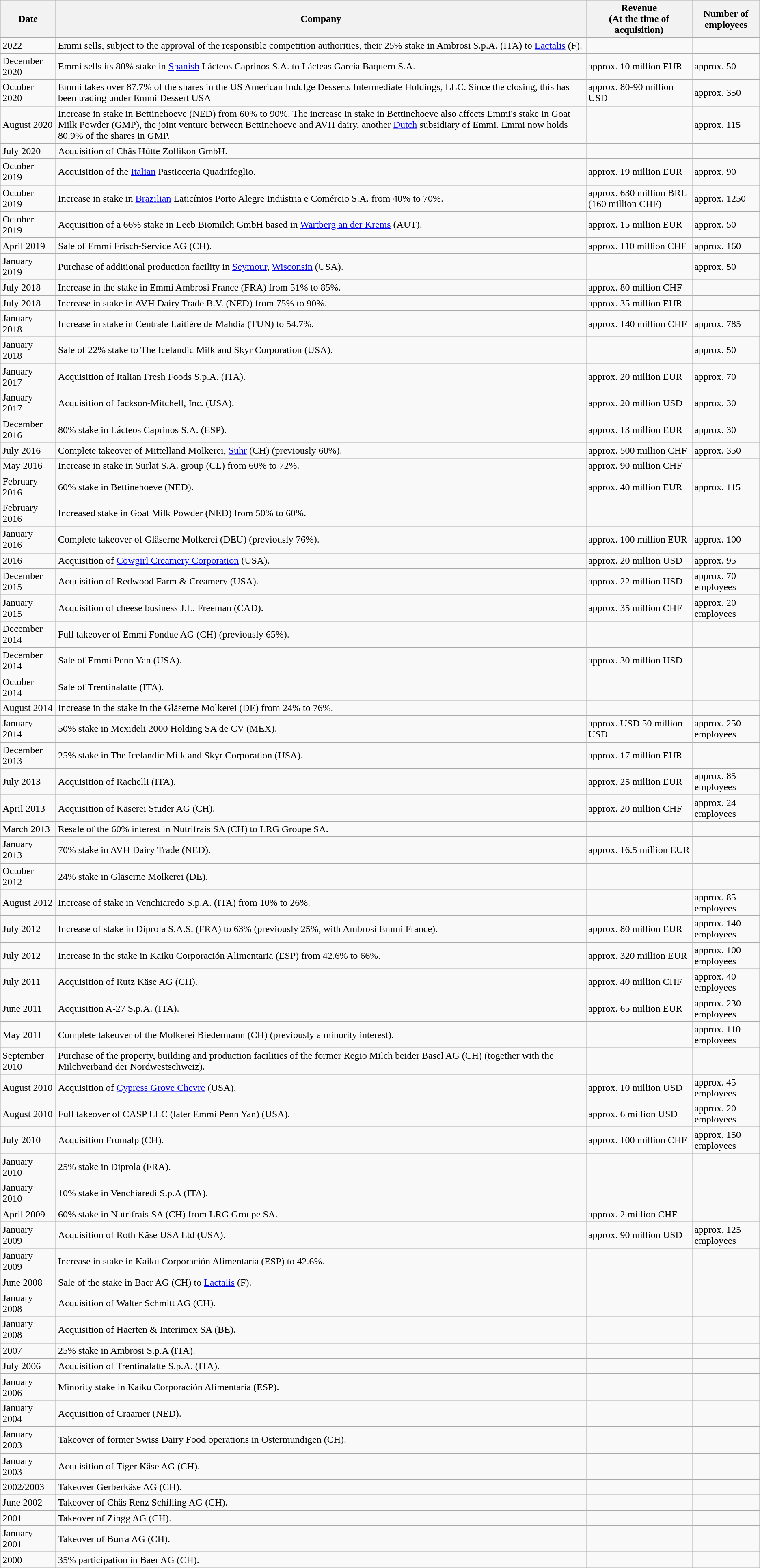<table class="wikitable">
<tr>
<th>Date</th>
<th>Company</th>
<th>Revenue<br>(At the time
of acquisition)</th>
<th>Number of employees</th>
</tr>
<tr>
<td>2022</td>
<td>Emmi sells, subject to the approval of the responsible competition authorities, their 25% stake in Ambrosi S.p.A. (ITA) to <a href='#'>Lactalis</a> (F).</td>
<td></td>
<td></td>
</tr>
<tr>
<td>December 2020</td>
<td>Emmi sells its 80% stake in <a href='#'>Spanish</a> Lácteos Caprinos S.A. to Lácteas García Baquero S.A.</td>
<td>approx. 10 million EUR</td>
<td>approx. 50</td>
</tr>
<tr>
<td>October 2020</td>
<td>Emmi takes over 87.7% of the shares in the US American Indulge Desserts Intermediate Holdings, LLC. Since the closing, this has been trading under Emmi Dessert USA</td>
<td>approx. 80-90 million USD</td>
<td>approx. 350</td>
</tr>
<tr>
<td>August 2020</td>
<td>Increase in stake in Bettinehoeve (NED) from 60% to 90%. The increase in stake in Bettinehoeve also affects Emmi's stake in Goat Milk Powder (GMP), the joint venture between Bettinehoeve and AVH dairy, another <a href='#'>Dutch</a> subsidiary of Emmi. Emmi now holds 80.9% of the shares in GMP.</td>
<td></td>
<td>approx. 115</td>
</tr>
<tr>
<td>July 2020</td>
<td>Acquisition of Chäs Hütte Zollikon GmbH.</td>
<td></td>
<td></td>
</tr>
<tr>
<td>October 2019</td>
<td>Acquisition of the <a href='#'>Italian</a> Pasticceria Quadrifoglio.</td>
<td>approx. 19 million EUR</td>
<td>approx. 90</td>
</tr>
<tr>
<td>October 2019</td>
<td>Increase in stake in <a href='#'>Brazilian</a> Laticínios Porto Alegre Indústria e Comércio S.A. from 40% to 70%.</td>
<td>approx. 630 million BRL (160 million CHF)</td>
<td>approx. 1250</td>
</tr>
<tr>
<td>October 2019</td>
<td>Acquisition of a 66% stake in Leeb Biomilch GmbH based in <a href='#'>Wartberg an der Krems</a> (AUT).</td>
<td>approx. 15 million EUR</td>
<td>approx. 50</td>
</tr>
<tr>
<td>April 2019</td>
<td>Sale of Emmi Frisch-Service AG (CH).</td>
<td>approx. 110 million CHF</td>
<td>approx. 160</td>
</tr>
<tr>
<td>January 2019</td>
<td>Purchase of additional production facility in <a href='#'>Seymour</a>, <a href='#'>Wisconsin</a> (USA).</td>
<td></td>
<td>approx. 50</td>
</tr>
<tr>
<td>July 2018</td>
<td>Increase in the stake in Emmi Ambrosi France (FRA) from 51% to 85%.</td>
<td>approx. 80 million CHF</td>
<td></td>
</tr>
<tr>
<td>July 2018</td>
<td>Increase in stake in AVH Dairy Trade B.V. (NED) from 75% to 90%.</td>
<td>approx. 35 million EUR</td>
<td></td>
</tr>
<tr>
<td>January 2018</td>
<td>Increase in stake in Centrale Laitière de Mahdia (TUN) to 54.7%.</td>
<td>approx. 140 million CHF</td>
<td>approx. 785</td>
</tr>
<tr>
<td>January 2018</td>
<td>Sale of 22% stake to The Icelandic Milk and Skyr Corporation (USA).</td>
<td></td>
<td>approx. 50</td>
</tr>
<tr>
<td>January 2017</td>
<td>Acquisition of Italian Fresh Foods S.p.A. (ITA).</td>
<td>approx. 20 million EUR</td>
<td>approx. 70</td>
</tr>
<tr>
<td>January 2017</td>
<td>Acquisition of Jackson-Mitchell, Inc. (USA).</td>
<td>approx. 20 million USD</td>
<td>approx. 30</td>
</tr>
<tr>
<td>December 2016</td>
<td>80% stake in Lácteos Caprinos S.A. (ESP).</td>
<td>approx. 13 million EUR</td>
<td>approx. 30</td>
</tr>
<tr>
<td>July 2016</td>
<td>Complete takeover of Mittelland Molkerei, <a href='#'>Suhr</a> (CH) (previously 60%).</td>
<td>approx. 500 million CHF</td>
<td>approx. 350</td>
</tr>
<tr>
<td>May 2016</td>
<td>Increase in stake in Surlat S.A. group (CL) from 60% to 72%.</td>
<td>approx. 90 million CHF</td>
<td></td>
</tr>
<tr>
<td>February 2016</td>
<td>60% stake in Bettinehoeve (NED).</td>
<td>approx. 40 million EUR</td>
<td>approx. 115</td>
</tr>
<tr>
<td>February 2016</td>
<td>Increased stake in Goat Milk Powder (NED) from 50% to 60%.</td>
<td></td>
<td></td>
</tr>
<tr>
<td>January 2016</td>
<td>Complete takeover of Gläserne Molkerei (DEU) (previously 76%).</td>
<td>approx. 100 million EUR</td>
<td>approx. 100</td>
</tr>
<tr>
<td>2016</td>
<td>Acquisition of <a href='#'>Cowgirl Creamery Corporation</a> (USA).</td>
<td>approx. 20 million USD</td>
<td>approx. 95</td>
</tr>
<tr>
<td>December 2015</td>
<td>Acquisition of Redwood Farm & Creamery (USA).</td>
<td>approx. 22 million USD</td>
<td>approx. 70 employees</td>
</tr>
<tr>
<td>January 2015</td>
<td>Acquisition of cheese business J.L. Freeman (CAD).</td>
<td>approx. 35 million CHF</td>
<td>approx. 20 employees</td>
</tr>
<tr>
<td>December 2014</td>
<td>Full takeover of Emmi Fondue AG (CH) (previously 65%).</td>
<td></td>
<td></td>
</tr>
<tr>
<td>December 2014</td>
<td>Sale of Emmi Penn Yan (USA).</td>
<td>approx. 30 million USD</td>
<td></td>
</tr>
<tr>
<td>October 2014</td>
<td>Sale of Trentinalatte (ITA).</td>
<td></td>
<td></td>
</tr>
<tr>
<td>August 2014</td>
<td>Increase in the stake in the Gläserne Molkerei (DE) from 24% to 76%.</td>
<td></td>
<td></td>
</tr>
<tr>
<td>January 2014</td>
<td>50% stake in Mexideli 2000 Holding SA de CV (MEX).</td>
<td>approx. USD 50 million USD</td>
<td>approx. 250 employees</td>
</tr>
<tr>
<td>December 2013</td>
<td>25% stake in The Icelandic Milk and Skyr Corporation (USA).</td>
<td>approx. 17 million EUR</td>
<td></td>
</tr>
<tr>
<td>July 2013</td>
<td>Acquisition of Rachelli (ITA).</td>
<td>approx. 25 million EUR</td>
<td>approx. 85 employees</td>
</tr>
<tr>
<td>April 2013</td>
<td>Acquisition of Käserei Studer AG (CH).</td>
<td>approx. 20 million CHF</td>
<td>approx. 24 employees</td>
</tr>
<tr>
<td>March 2013</td>
<td>Resale of the 60% interest in Nutrifrais SA (CH) to LRG Groupe SA.</td>
<td></td>
<td></td>
</tr>
<tr>
<td>January 2013</td>
<td>70% stake in AVH Dairy Trade (NED).</td>
<td>approx. 16.5 million EUR</td>
<td></td>
</tr>
<tr>
<td>October 2012</td>
<td>24% stake in Gläserne Molkerei (DE).</td>
<td></td>
<td></td>
</tr>
<tr>
<td>August 2012</td>
<td>Increase of stake in Venchiaredo S.p.A. (ITA) from 10% to 26%.</td>
<td></td>
<td>approx. 85 employees</td>
</tr>
<tr>
<td>July 2012</td>
<td>Increase of stake in Diprola S.A.S. (FRA) to 63% (previously 25%, with Ambrosi Emmi France).</td>
<td>approx. 80 million EUR</td>
<td>approx. 140 employees</td>
</tr>
<tr>
<td>July 2012</td>
<td>Increase in the stake in Kaiku Corporación Alimentaria (ESP) from 42.6% to 66%.</td>
<td>approx. 320 million EUR</td>
<td>approx. 100 employees</td>
</tr>
<tr>
<td>July 2011</td>
<td>Acquisition of Rutz Käse AG (CH).</td>
<td>approx. 40 million CHF</td>
<td>approx. 40 employees</td>
</tr>
<tr>
<td>June 2011</td>
<td>Acquisition A-27 S.p.A. (ITA).</td>
<td>approx. 65 million EUR</td>
<td>approx. 230 employees</td>
</tr>
<tr>
<td>May 2011</td>
<td>Complete takeover of the Molkerei Biedermann (CH) (previously a minority interest).</td>
<td></td>
<td>approx. 110 employees</td>
</tr>
<tr>
<td>September 2010</td>
<td>Purchase of the property, building and production facilities of the former Regio Milch beider Basel AG (CH) (together with the Milchverband der Nordwestschweiz).</td>
<td></td>
<td></td>
</tr>
<tr>
<td>August 2010</td>
<td>Acquisition of <a href='#'>Cypress Grove Chevre</a> (USA).</td>
<td>approx. 10 million USD</td>
<td>approx. 45 employees</td>
</tr>
<tr>
<td>August 2010</td>
<td>Full takeover of CASP LLC (later Emmi Penn Yan) (USA).</td>
<td>approx. 6 million USD</td>
<td>approx. 20 employees</td>
</tr>
<tr>
<td>July 2010</td>
<td>Acquisition Fromalp (CH).</td>
<td>approx. 100 million CHF</td>
<td>approx. 150 employees</td>
</tr>
<tr>
<td>January 2010</td>
<td>25% stake in Diprola (FRA).</td>
<td></td>
<td></td>
</tr>
<tr>
<td>January 2010</td>
<td>10% stake in Venchiaredi S.p.A (ITA).</td>
<td></td>
<td></td>
</tr>
<tr>
<td>April 2009</td>
<td>60% stake in Nutrifrais SA (CH) from LRG Groupe SA.</td>
<td>approx. 2 million CHF</td>
<td></td>
</tr>
<tr>
<td>January 2009</td>
<td>Acquisition of Roth Käse USA Ltd (USA).</td>
<td>approx. 90 million USD</td>
<td>approx. 125 employees</td>
</tr>
<tr>
<td>January 2009</td>
<td>Increase in stake in Kaiku Corporación Alimentaria (ESP) to 42.6%.</td>
<td></td>
<td></td>
</tr>
<tr>
<td>June 2008</td>
<td>Sale of the stake in Baer AG (CH) to <a href='#'>Lactalis</a> (F).</td>
<td></td>
<td></td>
</tr>
<tr>
<td>January 2008</td>
<td>Acquisition of Walter Schmitt AG (CH).</td>
<td></td>
<td></td>
</tr>
<tr>
<td>January 2008</td>
<td>Acquisition of Haerten & Interimex SA (BE).</td>
<td></td>
<td></td>
</tr>
<tr>
<td>2007</td>
<td>25% stake in Ambrosi S.p.A (ITA).</td>
<td></td>
<td></td>
</tr>
<tr>
<td>July 2006</td>
<td>Acquisition of Trentinalatte S.p.A. (ITA).</td>
<td></td>
<td></td>
</tr>
<tr>
<td>January 2006</td>
<td>Minority stake in Kaiku Corporación Alimentaria (ESP).</td>
<td></td>
<td></td>
</tr>
<tr>
<td>January 2004</td>
<td>Acquisition of Craamer (NED).</td>
<td></td>
<td></td>
</tr>
<tr>
<td>January 2003</td>
<td>Takeover of former Swiss Dairy Food operations in Ostermundigen (CH).</td>
<td></td>
<td></td>
</tr>
<tr>
<td>January 2003</td>
<td>Acquisition of Tiger Käse AG (CH).</td>
<td></td>
<td></td>
</tr>
<tr>
<td>2002/2003</td>
<td>Takeover Gerberkäse AG (CH).</td>
<td></td>
<td></td>
</tr>
<tr>
<td>June 2002</td>
<td>Takeover of Chäs Renz Schilling AG (CH).</td>
<td></td>
<td></td>
</tr>
<tr>
<td>2001</td>
<td>Takeover of Zingg AG (CH).</td>
<td></td>
<td></td>
</tr>
<tr>
<td>January 2001</td>
<td>Takeover of Burra AG (CH).</td>
<td></td>
<td></td>
</tr>
<tr>
<td>2000</td>
<td>35% participation in Baer AG (CH).</td>
<td></td>
<td></td>
</tr>
</table>
